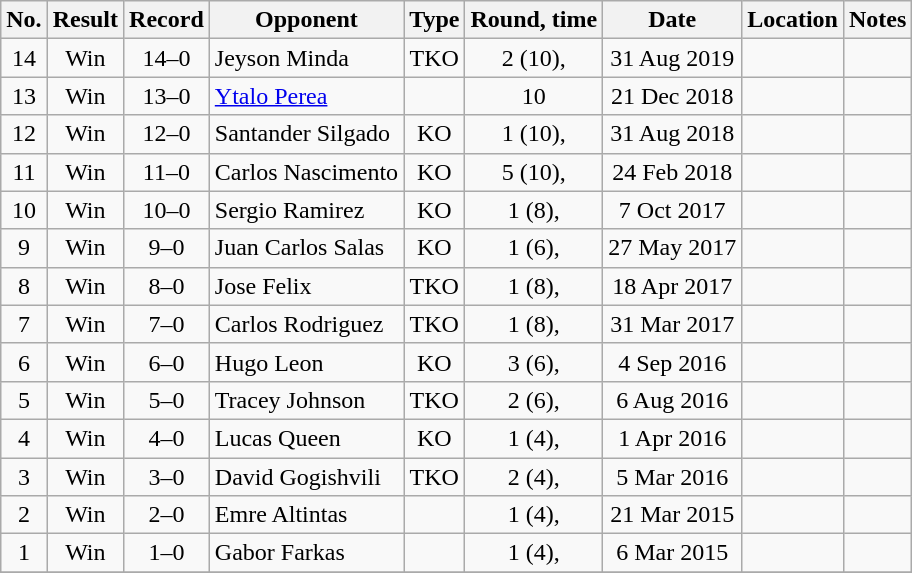<table class="wikitable" style="text-align:center">
<tr>
<th>No.</th>
<th>Result</th>
<th>Record</th>
<th>Opponent</th>
<th>Type</th>
<th>Round, time</th>
<th>Date</th>
<th>Location</th>
<th>Notes</th>
</tr>
<tr>
<td>14</td>
<td>Win</td>
<td>14–0</td>
<td style="text-align:left;">Jeyson Minda</td>
<td>TKO</td>
<td>2 (10), </td>
<td>31 Aug 2019</td>
<td style="text-align:left;"></td>
<td style="text-align:left;"></td>
</tr>
<tr>
<td>13</td>
<td>Win</td>
<td>13–0</td>
<td style="text-align:left;"><a href='#'>Ytalo Perea</a></td>
<td></td>
<td>10</td>
<td>21 Dec 2018</td>
<td style="text-align:left;"></td>
<td style="text-align:left;"></td>
</tr>
<tr>
<td>12</td>
<td>Win</td>
<td>12–0</td>
<td style="text-align:left;">Santander Silgado</td>
<td>KO</td>
<td>1 (10), </td>
<td>31 Aug 2018</td>
<td style="text-align:left;"></td>
<td style="text-align:left;"></td>
</tr>
<tr>
<td>11</td>
<td>Win</td>
<td>11–0</td>
<td align=left>Carlos Nascimento</td>
<td>KO</td>
<td>5 (10), </td>
<td>24 Feb 2018</td>
<td align=left></td>
<td align=left></td>
</tr>
<tr>
<td>10</td>
<td>Win</td>
<td>10–0</td>
<td align=left>Sergio Ramirez</td>
<td>KO</td>
<td>1 (8), </td>
<td>7 Oct 2017</td>
<td align=left></td>
<td align=left></td>
</tr>
<tr>
<td>9</td>
<td>Win</td>
<td>9–0</td>
<td align=left>Juan Carlos Salas</td>
<td>KO</td>
<td>1 (6), </td>
<td>27 May 2017</td>
<td align=left></td>
<td></td>
</tr>
<tr>
<td>8</td>
<td>Win</td>
<td>8–0</td>
<td align=left>Jose Felix</td>
<td>TKO</td>
<td>1 (8), </td>
<td>18 Apr 2017</td>
<td align=left></td>
<td></td>
</tr>
<tr>
<td>7</td>
<td>Win</td>
<td>7–0</td>
<td align=left>Carlos Rodriguez</td>
<td>TKO</td>
<td>1 (8), </td>
<td>31 Mar 2017</td>
<td align=left></td>
<td></td>
</tr>
<tr>
<td>6</td>
<td>Win</td>
<td>6–0</td>
<td align=left>Hugo Leon</td>
<td>KO</td>
<td>3 (6), </td>
<td>4 Sep 2016</td>
<td align=left></td>
<td></td>
</tr>
<tr>
<td>5</td>
<td>Win</td>
<td>5–0</td>
<td align=left>Tracey Johnson</td>
<td>TKO</td>
<td>2 (6), </td>
<td>6 Aug 2016</td>
<td align=left></td>
<td></td>
</tr>
<tr>
<td>4</td>
<td>Win</td>
<td>4–0</td>
<td align=left>Lucas Queen</td>
<td>KO</td>
<td>1 (4), </td>
<td>1 Apr 2016</td>
<td align=left></td>
<td></td>
</tr>
<tr>
<td>3</td>
<td>Win</td>
<td>3–0</td>
<td align=left>David Gogishvili</td>
<td>TKO</td>
<td>2 (4), </td>
<td>5 Mar 2016</td>
<td align=left></td>
<td></td>
</tr>
<tr>
<td>2</td>
<td>Win</td>
<td>2–0</td>
<td align=left>Emre Altintas</td>
<td></td>
<td>1 (4), </td>
<td>21 Mar 2015</td>
<td align=left></td>
<td></td>
</tr>
<tr>
<td>1</td>
<td>Win</td>
<td>1–0</td>
<td align=left>Gabor Farkas</td>
<td></td>
<td>1 (4), </td>
<td>6 Mar 2015</td>
<td align=left></td>
<td align=left></td>
</tr>
<tr align=center>
</tr>
</table>
